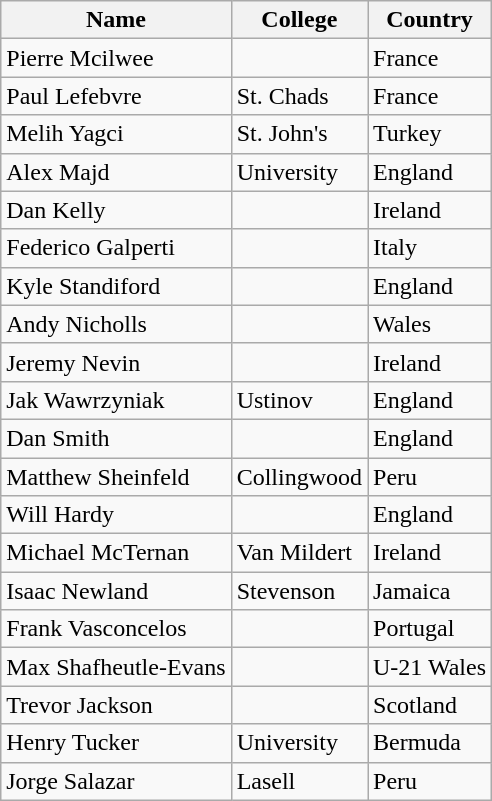<table class="wikitable sortable">
<tr>
<th>Name</th>
<th>College</th>
<th>Country</th>
</tr>
<tr>
<td>Pierre Mcilwee</td>
<td></td>
<td>France</td>
</tr>
<tr>
<td>Paul Lefebvre</td>
<td>St. Chads</td>
<td>France</td>
</tr>
<tr>
<td>Melih Yagci</td>
<td>St. John's</td>
<td>Turkey</td>
</tr>
<tr>
<td>Alex Majd</td>
<td>University</td>
<td>England</td>
</tr>
<tr>
<td>Dan Kelly</td>
<td></td>
<td>Ireland</td>
</tr>
<tr>
<td>Federico Galperti</td>
<td></td>
<td>Italy</td>
</tr>
<tr>
<td>Kyle Standiford</td>
<td></td>
<td>England</td>
</tr>
<tr>
<td>Andy Nicholls</td>
<td></td>
<td>Wales</td>
</tr>
<tr>
<td>Jeremy Nevin</td>
<td></td>
<td>Ireland</td>
</tr>
<tr>
<td>Jak Wawrzyniak</td>
<td>Ustinov</td>
<td>England</td>
</tr>
<tr>
<td>Dan Smith</td>
<td></td>
<td>England</td>
</tr>
<tr>
<td>Matthew Sheinfeld</td>
<td>Collingwood</td>
<td>Peru</td>
</tr>
<tr>
<td>Will Hardy</td>
<td></td>
<td>England</td>
</tr>
<tr>
<td>Michael McTernan</td>
<td>Van Mildert</td>
<td>Ireland</td>
</tr>
<tr>
<td>Isaac Newland</td>
<td>Stevenson</td>
<td>Jamaica</td>
</tr>
<tr>
<td>Frank Vasconcelos</td>
<td></td>
<td>Portugal</td>
</tr>
<tr>
<td>Max Shafheutle-Evans</td>
<td></td>
<td>U-21 Wales</td>
</tr>
<tr>
<td>Trevor Jackson</td>
<td></td>
<td>Scotland</td>
</tr>
<tr>
<td>Henry Tucker</td>
<td>University</td>
<td>Bermuda</td>
</tr>
<tr }>
<td>Jorge Salazar</td>
<td>Lasell</td>
<td>Peru</td>
</tr>
</table>
